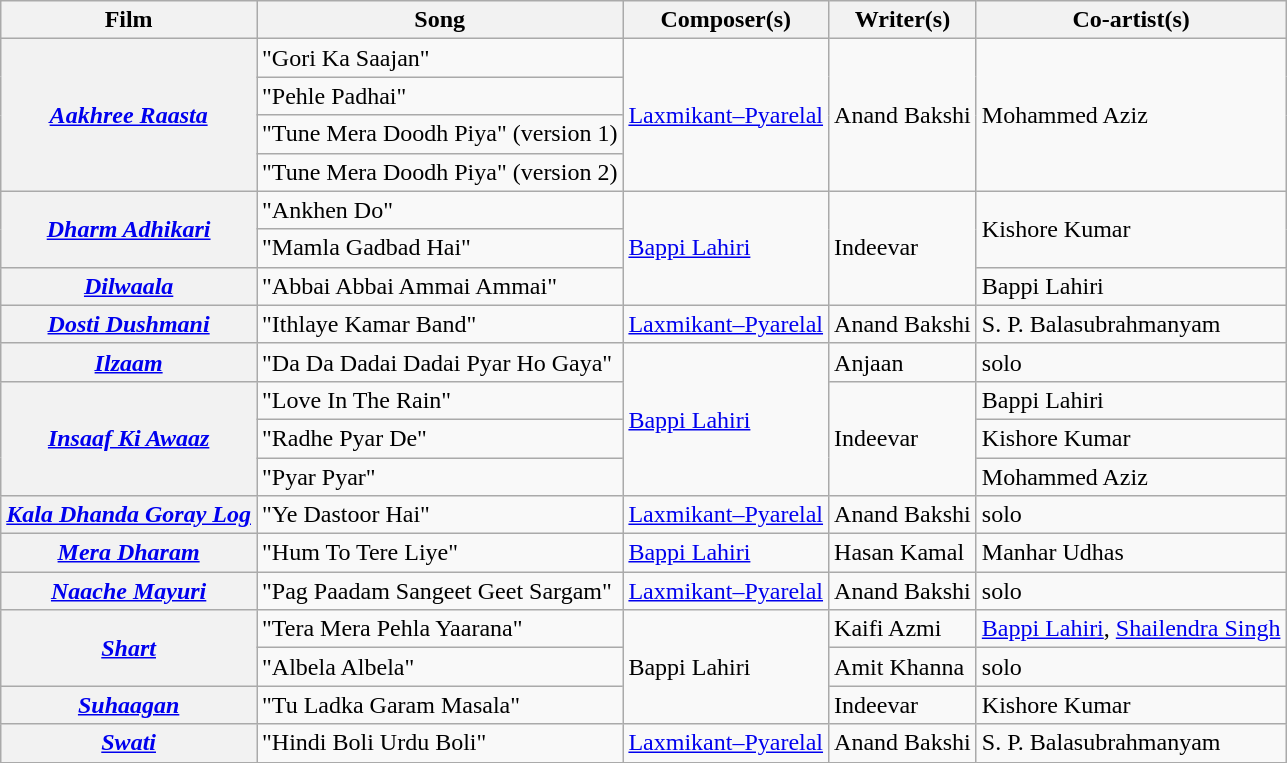<table class="wikitable sortable">
<tr>
<th>Film</th>
<th>Song</th>
<th>Composer(s)</th>
<th>Writer(s)</th>
<th>Co-artist(s)</th>
</tr>
<tr>
<th rowspan=4><em><a href='#'>Aakhree Raasta</a></em></th>
<td>"Gori Ka Saajan"</td>
<td rowspan=4><a href='#'>Laxmikant–Pyarelal</a></td>
<td rowspan=4>Anand Bakshi</td>
<td rowspan=4>Mohammed Aziz</td>
</tr>
<tr>
<td>"Pehle Padhai"</td>
</tr>
<tr>
<td>"Tune Mera Doodh Piya" (version 1)</td>
</tr>
<tr>
<td>"Tune Mera Doodh Piya" (version 2)</td>
</tr>
<tr>
<th rowspan="2"><em><a href='#'>Dharm Adhikari</a></em></th>
<td>"Ankhen Do"</td>
<td rowspan=3><a href='#'>Bappi Lahiri</a></td>
<td Rowspan=3>Indeevar</td>
<td rowspan=2>Kishore Kumar</td>
</tr>
<tr>
<td>"Mamla Gadbad Hai"</td>
</tr>
<tr>
<th><em><a href='#'>Dilwaala</a></em></th>
<td>"Abbai Abbai Ammai Ammai"</td>
<td>Bappi Lahiri</td>
</tr>
<tr>
<th><em><a href='#'>Dosti Dushmani</a></em></th>
<td>"Ithlaye Kamar Band"</td>
<td><a href='#'>Laxmikant–Pyarelal</a></td>
<td>Anand Bakshi</td>
<td>S. P. Balasubrahmanyam</td>
</tr>
<tr>
<th><em><a href='#'>Ilzaam</a></em></th>
<td>"Da Da Dadai Dadai Pyar Ho Gaya"</td>
<td rowspan=4><a href='#'>Bappi Lahiri</a></td>
<td>Anjaan</td>
<td>solo</td>
</tr>
<tr>
<th rowspan="3"><em><a href='#'>Insaaf Ki Awaaz</a></em></th>
<td>"Love In The Rain"</td>
<td rowspan=3>Indeevar</td>
<td>Bappi Lahiri</td>
</tr>
<tr>
<td>"Radhe Pyar De"</td>
<td>Kishore Kumar</td>
</tr>
<tr>
<td>"Pyar Pyar"</td>
<td>Mohammed Aziz</td>
</tr>
<tr>
<th><em><a href='#'>Kala Dhanda Goray Log</a></em></th>
<td>"Ye Dastoor Hai"</td>
<td><a href='#'>Laxmikant–Pyarelal</a></td>
<td>Anand Bakshi</td>
<td>solo</td>
</tr>
<tr>
<th><em><a href='#'>Mera Dharam</a></em></th>
<td>"Hum To Tere Liye"</td>
<td><a href='#'>Bappi Lahiri</a></td>
<td>Hasan Kamal</td>
<td>Manhar Udhas</td>
</tr>
<tr>
<th scope="row"><em><a href='#'>Naache Mayuri</a></em></th>
<td>"Pag Paadam Sangeet Geet Sargam"</td>
<td><a href='#'>Laxmikant–Pyarelal</a></td>
<td>Anand Bakshi</td>
<td>solo</td>
</tr>
<tr>
<th Rowspan=2><em><a href='#'>Shart</a></em></th>
<td>"Tera Mera Pehla Yaarana"</td>
<td Rowspan=3>Bappi Lahiri</td>
<td rowspan=>Kaifi Azmi</td>
<td><a href='#'>Bappi Lahiri</a>, <a href='#'>Shailendra Singh</a></td>
</tr>
<tr>
<td>"Albela Albela"</td>
<td>Amit Khanna</td>
<td>solo</td>
</tr>
<tr>
<th><em><a href='#'>Suhaagan</a></em></th>
<td>"Tu Ladka Garam Masala"</td>
<td>Indeevar</td>
<td>Kishore Kumar</td>
</tr>
<tr>
<th><em><a href='#'>Swati</a></em></th>
<td>"Hindi Boli Urdu Boli"</td>
<td><a href='#'>Laxmikant–Pyarelal</a></td>
<td>Anand Bakshi</td>
<td>S. P. Balasubrahmanyam</td>
</tr>
<tr>
</tr>
</table>
